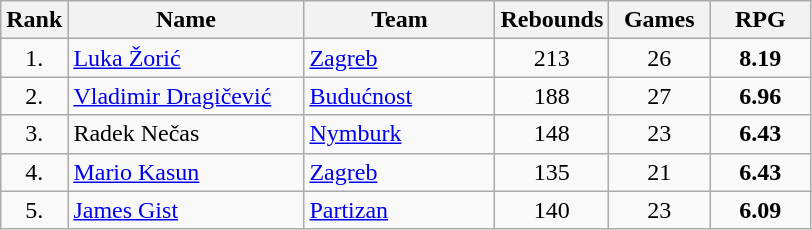<table class="wikitable" style="text-align: center;">
<tr>
<th>Rank</th>
<th width="150">Name</th>
<th width="120">Team</th>
<th width="60">Rebounds</th>
<th width="60">Games</th>
<th width="60">RPG</th>
</tr>
<tr>
<td>1.</td>
<td align="left"> <a href='#'>Luka Žorić</a></td>
<td align="left"> <a href='#'>Zagreb</a></td>
<td>213</td>
<td>26</td>
<td><strong>8.19</strong></td>
</tr>
<tr>
<td>2.</td>
<td align="left"> <a href='#'>Vladimir Dragičević</a></td>
<td align="left"> <a href='#'>Budućnost</a></td>
<td>188</td>
<td>27</td>
<td><strong>6.96</strong></td>
</tr>
<tr>
<td>3.</td>
<td align="left"> Radek Nečas</td>
<td align="left"> <a href='#'>Nymburk</a></td>
<td>148</td>
<td>23</td>
<td><strong>6.43</strong></td>
</tr>
<tr>
<td>4.</td>
<td align="left"> <a href='#'>Mario Kasun</a></td>
<td align="left"> <a href='#'>Zagreb</a></td>
<td>135</td>
<td>21</td>
<td><strong>6.43</strong></td>
</tr>
<tr>
<td>5.</td>
<td align="left"> <a href='#'>James Gist</a></td>
<td align="left"> <a href='#'>Partizan</a></td>
<td>140</td>
<td>23</td>
<td><strong>6.09</strong></td>
</tr>
</table>
